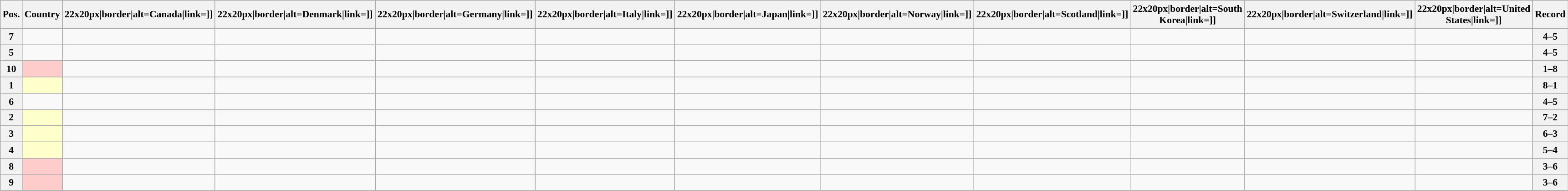<table class="wikitable sortable nowrap" style="text-align:center; font-size:0.9em;">
<tr>
<th>Pos.</th>
<th>Country</th>
<th [[Image:>22x20px|border|alt=Canada|link=]]</th>
<th [[Image:>22x20px|border|alt=Denmark|link=]]</th>
<th [[Image:>22x20px|border|alt=Germany|link=]]</th>
<th [[Image:>22x20px|border|alt=Italy|link=]]</th>
<th [[Image:>22x20px|border|alt=Japan|link=]]</th>
<th [[Image:>22x20px|border|alt=Norway|link=]]</th>
<th [[Image:>22x20px|border|alt=Scotland|link=]]</th>
<th [[Image:>22x20px|border|alt=South Korea|link=]]</th>
<th [[Image:>22x20px|border|alt=Switzerland|link=]]</th>
<th [[Image:>22x20px|border|alt=United States|link=]]</th>
<th>Record</th>
</tr>
<tr>
<th>7</th>
<td style="text-align:left;"></td>
<td></td>
<td></td>
<td></td>
<td></td>
<td></td>
<td></td>
<td></td>
<td></td>
<td></td>
<td></td>
<th>4–5</th>
</tr>
<tr>
<th>5</th>
<td style="text-align:left;"></td>
<td></td>
<td></td>
<td></td>
<td></td>
<td></td>
<td></td>
<td></td>
<td></td>
<td></td>
<td></td>
<th>4–5</th>
</tr>
<tr>
<th>10</th>
<td style="text-align:left;background:#ffcccc;"></td>
<td></td>
<td></td>
<td></td>
<td></td>
<td></td>
<td></td>
<td></td>
<td></td>
<td></td>
<td></td>
<th>1–8</th>
</tr>
<tr>
<th>1</th>
<td style="text-align:left;background:#ffffcc;"></td>
<td></td>
<td></td>
<td></td>
<td></td>
<td></td>
<td></td>
<td></td>
<td></td>
<td></td>
<td></td>
<th>8–1</th>
</tr>
<tr>
<th>6</th>
<td style="text-align:left;"></td>
<td></td>
<td></td>
<td></td>
<td></td>
<td></td>
<td></td>
<td></td>
<td></td>
<td></td>
<td></td>
<th>4–5</th>
</tr>
<tr>
<th>2</th>
<td style="text-align:left;background:#ffffcc;"></td>
<td></td>
<td></td>
<td></td>
<td></td>
<td></td>
<td></td>
<td></td>
<td></td>
<td></td>
<td></td>
<th>7–2</th>
</tr>
<tr>
<th>3</th>
<td style="text-align:left;background:#ffffcc;"></td>
<td></td>
<td></td>
<td></td>
<td></td>
<td></td>
<td></td>
<td></td>
<td></td>
<td></td>
<td></td>
<th>6–3</th>
</tr>
<tr>
<th>4</th>
<td style="text-align:left;background:#ffffcc;"></td>
<td></td>
<td></td>
<td></td>
<td></td>
<td></td>
<td></td>
<td></td>
<td></td>
<td></td>
<td></td>
<th>5–4</th>
</tr>
<tr>
<th>8</th>
<td style="text-align:left;background:#ffcccc;"></td>
<td></td>
<td></td>
<td></td>
<td></td>
<td></td>
<td></td>
<td></td>
<td></td>
<td></td>
<td></td>
<th>3–6</th>
</tr>
<tr>
<th>9</th>
<td style="text-align:left;background:#ffcccc;"></td>
<td></td>
<td></td>
<td></td>
<td></td>
<td></td>
<td></td>
<td></td>
<td></td>
<td></td>
<td></td>
<th>3–6</th>
</tr>
</table>
